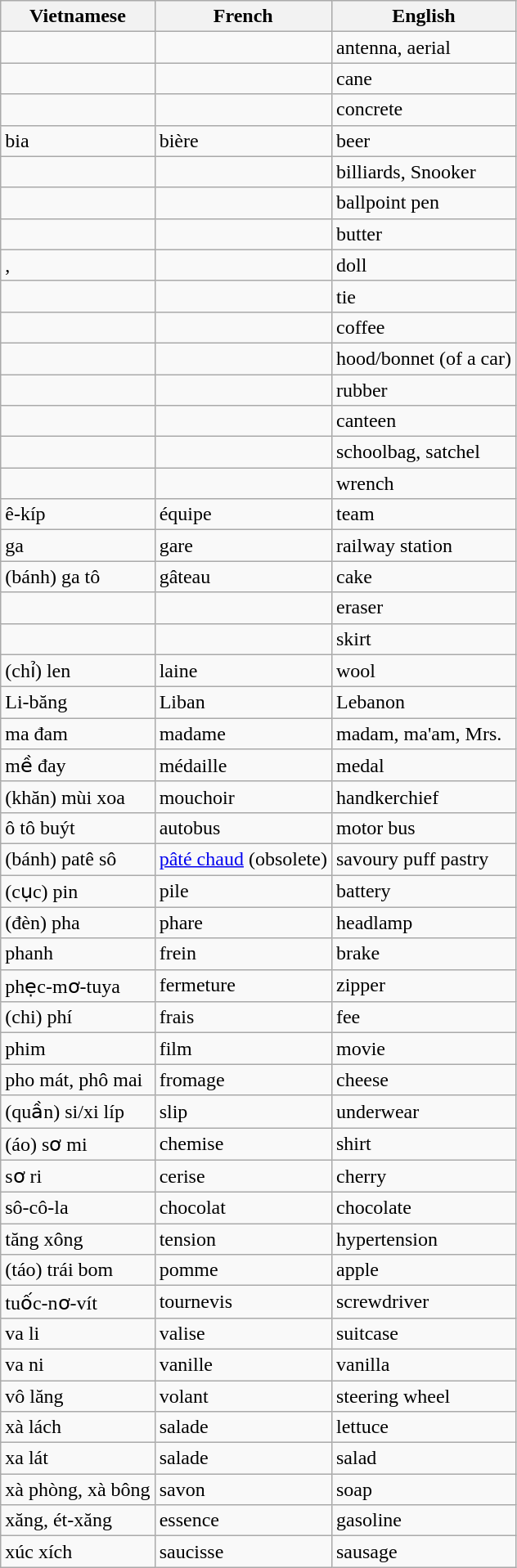<table class="wikitable sortable">
<tr>
<th scope="col">Vietnamese</th>
<th scope="col">French</th>
<th scope="col">English</th>
</tr>
<tr>
<td></td>
<td></td>
<td>antenna, aerial</td>
</tr>
<tr>
<td></td>
<td></td>
<td>cane</td>
</tr>
<tr>
<td></td>
<td></td>
<td>concrete</td>
</tr>
<tr>
<td>bia</td>
<td>bière</td>
<td>beer</td>
</tr>
<tr>
<td></td>
<td></td>
<td>billiards, Snooker</td>
</tr>
<tr>
<td></td>
<td></td>
<td>ballpoint pen</td>
</tr>
<tr>
<td></td>
<td></td>
<td>butter</td>
</tr>
<tr>
<td>, </td>
<td></td>
<td>doll</td>
</tr>
<tr>
<td></td>
<td></td>
<td>tie</td>
</tr>
<tr>
<td></td>
<td></td>
<td>coffee</td>
</tr>
<tr>
<td></td>
<td></td>
<td>hood/bonnet (of a car)</td>
</tr>
<tr>
<td></td>
<td></td>
<td>rubber</td>
</tr>
<tr>
<td></td>
<td></td>
<td>canteen</td>
</tr>
<tr>
<td></td>
<td></td>
<td>schoolbag, satchel</td>
</tr>
<tr>
<td></td>
<td></td>
<td>wrench</td>
</tr>
<tr>
<td>ê-kíp</td>
<td>équipe</td>
<td>team</td>
</tr>
<tr>
<td>ga</td>
<td>gare</td>
<td>railway station</td>
</tr>
<tr>
<td>(bánh) ga tô</td>
<td>gâteau</td>
<td>cake</td>
</tr>
<tr>
<td></td>
<td></td>
<td>eraser</td>
</tr>
<tr>
<td></td>
<td></td>
<td>skirt</td>
</tr>
<tr>
<td>(chỉ) len</td>
<td>laine</td>
<td>wool</td>
</tr>
<tr>
<td>Li-băng</td>
<td>Liban</td>
<td>Lebanon</td>
</tr>
<tr>
<td>ma đam</td>
<td>madame</td>
<td>madam, ma'am, Mrs.</td>
</tr>
<tr>
<td>mề đay</td>
<td>médaille</td>
<td>medal</td>
</tr>
<tr>
<td>(khăn) mùi xoa</td>
<td>mouchoir</td>
<td>handkerchief</td>
</tr>
<tr>
<td>ô tô buýt</td>
<td>autobus</td>
<td>motor bus</td>
</tr>
<tr>
<td>(bánh) patê sô</td>
<td><a href='#'>pâté chaud</a> (obsolete)</td>
<td>savoury puff pastry</td>
</tr>
<tr>
<td>(cục) pin</td>
<td>pile</td>
<td>battery</td>
</tr>
<tr>
<td>(đèn) pha</td>
<td>phare</td>
<td>headlamp</td>
</tr>
<tr>
<td>phanh</td>
<td>frein</td>
<td>brake</td>
</tr>
<tr>
<td>phẹc-mơ-tuya</td>
<td>fermeture</td>
<td>zipper</td>
</tr>
<tr>
<td>(chi) phí</td>
<td>frais</td>
<td>fee</td>
</tr>
<tr>
<td>phim</td>
<td>film</td>
<td>movie</td>
</tr>
<tr>
<td>pho mát, phô mai</td>
<td>fromage</td>
<td>cheese</td>
</tr>
<tr>
<td>(quần) si/xi líp</td>
<td>slip</td>
<td>underwear</td>
</tr>
<tr>
<td>(áo) sơ mi</td>
<td>chemise</td>
<td>shirt</td>
</tr>
<tr>
<td>sơ ri</td>
<td>cerise</td>
<td>cherry</td>
</tr>
<tr>
<td>sô-cô-la</td>
<td>chocolat</td>
<td>chocolate</td>
</tr>
<tr>
<td>tăng xông</td>
<td>tension</td>
<td>hypertension</td>
</tr>
<tr>
<td>(táo) trái bom</td>
<td>pomme</td>
<td>apple</td>
</tr>
<tr>
<td>tuốc-nơ-vít</td>
<td>tournevis</td>
<td>screwdriver</td>
</tr>
<tr>
<td>va li</td>
<td>valise</td>
<td>suitcase</td>
</tr>
<tr>
<td>va ni</td>
<td>vanille</td>
<td>vanilla</td>
</tr>
<tr>
<td>vô lăng</td>
<td>volant</td>
<td>steering wheel</td>
</tr>
<tr>
<td>xà lách</td>
<td>salade</td>
<td>lettuce</td>
</tr>
<tr>
<td>xa lát</td>
<td>salade</td>
<td>salad</td>
</tr>
<tr>
<td>xà phòng, xà bông</td>
<td>savon</td>
<td>soap</td>
</tr>
<tr>
<td>xăng, ét-xăng</td>
<td>essence</td>
<td>gasoline</td>
</tr>
<tr>
<td>xúc xích</td>
<td>saucisse</td>
<td>sausage</td>
</tr>
</table>
